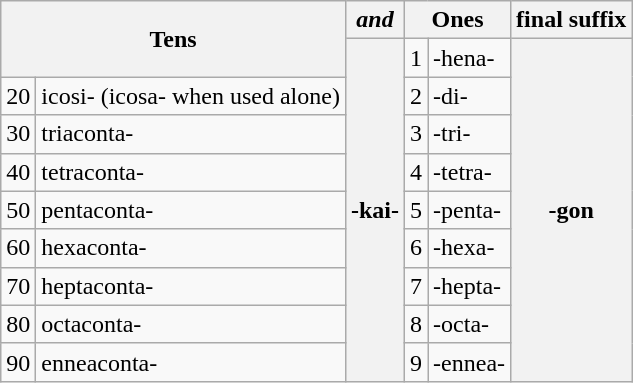<table class="wikitable" style="vertical-align:center;">
<tr style="text-align:center;">
<th colspan="2" rowspan="2">Tens</th>
<th><em>and</em></th>
<th colspan="2">Ones</th>
<th>final suffix</th>
</tr>
<tr>
<th rowspan="9">-kai-</th>
<td>1</td>
<td>-hena-</td>
<th rowspan=9>-gon</th>
</tr>
<tr>
<td>20</td>
<td>icosi- (icosa- when used alone)</td>
<td>2</td>
<td>-di-</td>
</tr>
<tr>
<td>30</td>
<td>triaconta-</td>
<td>3</td>
<td>-tri-</td>
</tr>
<tr>
<td>40</td>
<td>tetraconta-</td>
<td>4</td>
<td>-tetra-</td>
</tr>
<tr>
<td>50</td>
<td>pentaconta-</td>
<td>5</td>
<td>-penta-</td>
</tr>
<tr>
<td>60</td>
<td>hexaconta-</td>
<td>6</td>
<td>-hexa-</td>
</tr>
<tr>
<td>70</td>
<td>heptaconta-</td>
<td>7</td>
<td>-hepta-</td>
</tr>
<tr>
<td>80</td>
<td>octaconta-</td>
<td>8</td>
<td>-octa-</td>
</tr>
<tr>
<td>90</td>
<td>enneaconta-</td>
<td>9</td>
<td>-ennea-</td>
</tr>
</table>
